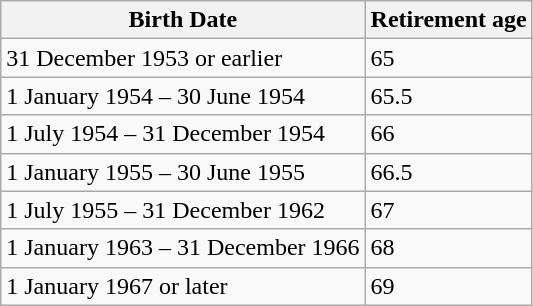<table class="wikitable">
<tr>
<th>Birth Date</th>
<th>Retirement age</th>
</tr>
<tr>
<td>31 December 1953 or earlier</td>
<td>65</td>
</tr>
<tr>
<td>1 January 1954 – 30 June 1954</td>
<td>65.5</td>
</tr>
<tr>
<td>1 July 1954 – 31 December 1954</td>
<td>66</td>
</tr>
<tr>
<td>1 January 1955 – 30 June 1955 </td>
<td>66.5</td>
</tr>
<tr>
<td>1 July 1955 – 31 December 1962</td>
<td>67</td>
</tr>
<tr>
<td>1 January 1963 – 31 December 1966</td>
<td>68</td>
</tr>
<tr>
<td>1 January 1967 or later</td>
<td>69</td>
</tr>
</table>
